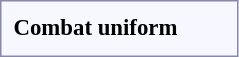<table style="border:1px solid #8888aa; background-color:#f7f8ff; padding:5px; font-size:95%; margin: 0px 12px 12px 0px;">
<tr style="text-align:center;">
<th>Combat uniform</th>
<td colspan=8></td>
<td colspan=2></td>
<td colspan=2></td>
<td colspan=2></td>
<td colspan=2></td>
<td colspan=2></td>
<td colspan=3></td>
<td colspan=3></td>
</tr>
<tr style="text-align:center;">
</tr>
</table>
